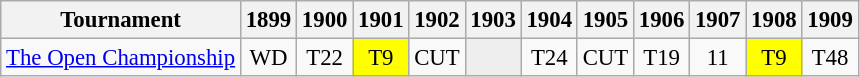<table class="wikitable" style="font-size:95%;text-align:center;">
<tr>
<th>Tournament</th>
<th>1899</th>
<th>1900</th>
<th>1901</th>
<th>1902</th>
<th>1903</th>
<th>1904</th>
<th>1905</th>
<th>1906</th>
<th>1907</th>
<th>1908</th>
<th>1909</th>
</tr>
<tr>
<td align=left><a href='#'>The Open Championship</a></td>
<td>WD</td>
<td>T22</td>
<td style="background:yellow;">T9</td>
<td>CUT</td>
<td style="background:#eeeeee;"></td>
<td>T24</td>
<td>CUT</td>
<td>T19</td>
<td>11</td>
<td style="background:yellow;">T9</td>
<td>T48</td>
</tr>
</table>
